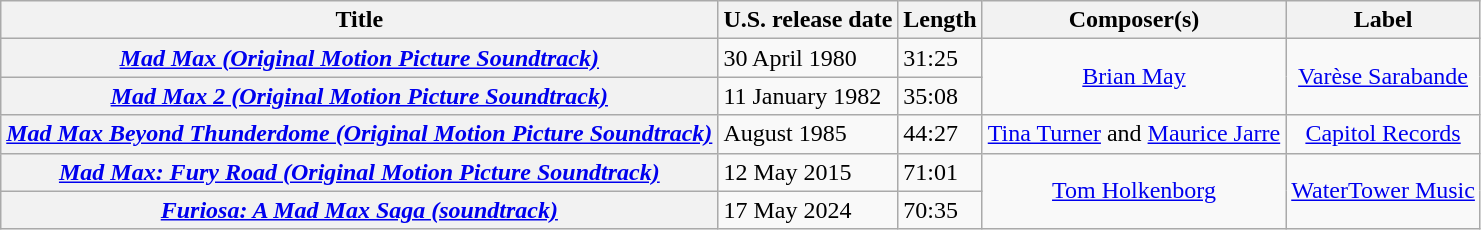<table class="wikitable plainrowheaders" style="text-align:center;">
<tr>
<th>Title</th>
<th>U.S. release date</th>
<th>Length</th>
<th>Composer(s)</th>
<th>Label</th>
</tr>
<tr>
<th scope="row"><em><a href='#'>Mad Max (Original Motion Picture Soundtrack)</a></em></th>
<td style="text-align:left">30 April 1980</td>
<td style="text-align:left">31:25</td>
<td rowspan="2"><a href='#'>Brian May</a></td>
<td rowspan="2"><a href='#'>Varèse Sarabande</a></td>
</tr>
<tr>
<th scope="row"><em><a href='#'>Mad Max 2 (Original Motion Picture Soundtrack)</a></em></th>
<td style="text-align:left">11 January 1982</td>
<td style="text-align:left">35:08</td>
</tr>
<tr>
<th scope="row"><em><a href='#'>Mad Max Beyond Thunderdome (Original Motion Picture Soundtrack)</a></em></th>
<td style="text-align:left">August 1985</td>
<td style="text-align:left">44:27</td>
<td><a href='#'>Tina Turner</a> and <a href='#'>Maurice Jarre</a></td>
<td><a href='#'>Capitol Records</a></td>
</tr>
<tr>
<th scope="row"><em><a href='#'>Mad Max: Fury Road (Original Motion Picture Soundtrack)</a></em></th>
<td style="text-align:left">12 May 2015</td>
<td style="text-align:left">71:01</td>
<td rowspan="2"><a href='#'>Tom Holkenborg</a></td>
<td rowspan="2"><a href='#'>WaterTower Music</a></td>
</tr>
<tr>
<th scope="row"><em><a href='#'>Furiosa: A Mad Max Saga (soundtrack)</a></em></th>
<td style="text-align:left">17 May 2024</td>
<td style="text-align:left">70:35</td>
</tr>
</table>
